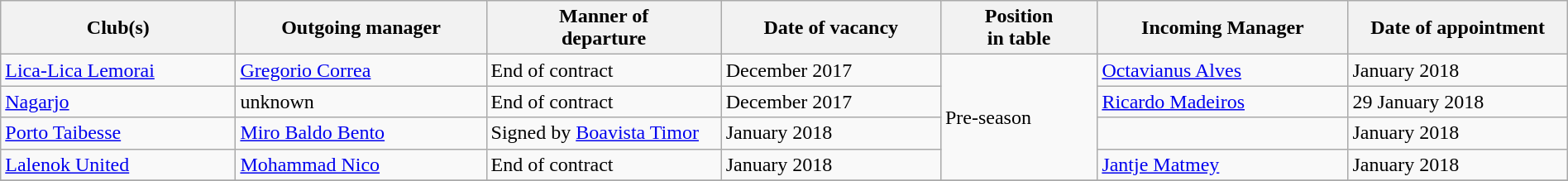<table class="wikitable sortable" style="width:100%;">
<tr>
<th style="width:15%">Club(s)</th>
<th style="width:16%">Outgoing manager</th>
<th style="width:15%">Manner of <br> departure</th>
<th style="width:14%">Date of vacancy</th>
<th style="width:10%">Position <br> in table</th>
<th style="width:16%">Incoming Manager</th>
<th style="width:14%">Date of appointment</th>
</tr>
<tr>
<td><a href='#'>Lica-Lica Lemorai</a></td>
<td> <a href='#'>Gregorio Correa</a></td>
<td>End of contract</td>
<td>December 2017</td>
<td rowspan=4>Pre-season</td>
<td> <a href='#'>Octavianus Alves</a></td>
<td>January 2018</td>
</tr>
<tr>
<td><a href='#'>Nagarjo</a></td>
<td>unknown</td>
<td>End of contract</td>
<td>December 2017</td>
<td> <a href='#'>Ricardo Madeiros</a></td>
<td>29 January 2018</td>
</tr>
<tr>
<td><a href='#'>Porto Taibesse</a></td>
<td> <a href='#'>Miro Baldo Bento</a></td>
<td>Signed by <a href='#'>Boavista Timor</a></td>
<td>January 2018</td>
<td></td>
<td>January 2018</td>
</tr>
<tr>
<td><a href='#'>Lalenok United</a></td>
<td> <a href='#'>Mohammad Nico</a></td>
<td>End of contract</td>
<td>January 2018</td>
<td> <a href='#'>Jantje Matmey</a></td>
<td>January 2018</td>
</tr>
<tr>
</tr>
</table>
